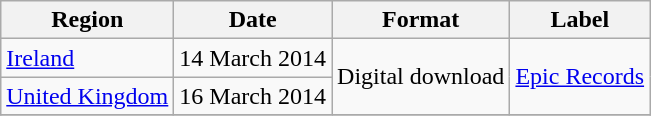<table class=wikitable>
<tr>
<th>Region</th>
<th>Date</th>
<th>Format</th>
<th>Label</th>
</tr>
<tr>
<td><a href='#'>Ireland</a></td>
<td>14 March 2014</td>
<td rowspan="2">Digital download</td>
<td rowspan="2"><a href='#'>Epic Records</a></td>
</tr>
<tr>
<td><a href='#'>United Kingdom</a></td>
<td>16 March 2014</td>
</tr>
<tr>
</tr>
</table>
